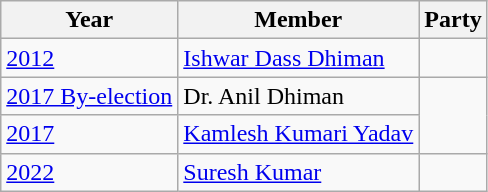<table class="wikitable sortable">
<tr>
<th>Year</th>
<th>Member</th>
<th colspan="2">Party</th>
</tr>
<tr>
<td><a href='#'>2012</a></td>
<td><a href='#'>Ishwar Dass Dhiman</a></td>
<td></td>
</tr>
<tr>
<td><a href='#'>2017 By-election</a></td>
<td>Dr. Anil Dhiman</td>
</tr>
<tr>
<td><a href='#'>2017</a></td>
<td><a href='#'>Kamlesh Kumari Yadav</a></td>
</tr>
<tr>
<td><a href='#'>2022</a></td>
<td><a href='#'>Suresh Kumar</a></td>
<td></td>
</tr>
</table>
